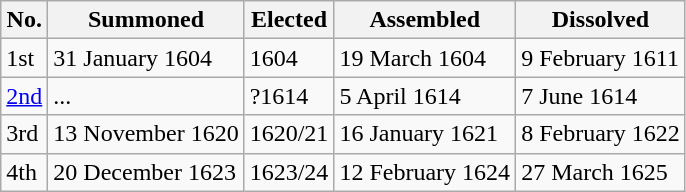<table class="wikitable">
<tr>
<th>No.</th>
<th>Summoned</th>
<th>Elected</th>
<th>Assembled</th>
<th>Dissolved</th>
</tr>
<tr>
<td>1st</td>
<td>31 January 1604</td>
<td>1604</td>
<td>19 March 1604</td>
<td>9 February 1611</td>
</tr>
<tr>
<td><a href='#'>2nd</a></td>
<td>...</td>
<td>?1614</td>
<td>5 April 1614</td>
<td>7 June 1614</td>
</tr>
<tr>
<td>3rd</td>
<td>13 November 1620</td>
<td>1620/21</td>
<td>16 January 1621</td>
<td>8 February 1622</td>
</tr>
<tr>
<td>4th</td>
<td>20 December 1623</td>
<td>1623/24</td>
<td>12 February 1624</td>
<td>27 March 1625</td>
</tr>
</table>
